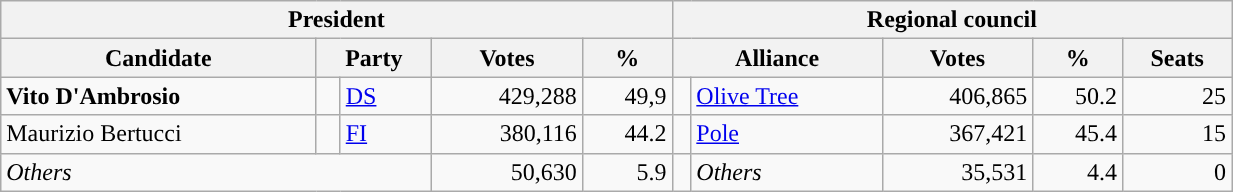<table class="wikitable" style="text-align:right; style="width=65%">
<tr>
<th colspan="5">President</th>
<th colspan="7">Regional council</th>
</tr>
<tr>
<th>Candidate</th>
<th colspan="2">Party</th>
<th>Votes</th>
<th>%</th>
<th colspan="2">Alliance</th>
<th>Votes</th>
<th>%</th>
<th>Seats</th>
</tr>
<tr>
<td style="text-align:left"><strong>Vito D'Ambrosio</strong></td>
<td></td>
<td style="text-align:left"><a href='#'>DS</a></td>
<td>429,288</td>
<td>49,9</td>
<td></td>
<td style="text-align:left"><a href='#'>Olive Tree</a></td>
<td>406,865</td>
<td>50.2</td>
<td>25</td>
</tr>
<tr>
<td style="text-align:left">Maurizio Bertucci</td>
<td></td>
<td style="text-align:left"><a href='#'>FI</a></td>
<td>380,116</td>
<td>44.2</td>
<td></td>
<td style="text-align:left"><a href='#'>Pole</a></td>
<td>367,421</td>
<td>45.4</td>
<td>15</td>
</tr>
<tr>
<td colspan="3" style="text-align:left"><em>Others</em></td>
<td>50,630</td>
<td>5.9</td>
<td></td>
<td style="text-align:left"><em>Others</em></td>
<td>35,531</td>
<td>4.4</td>
<td>0</td>
</tr>
</table>
